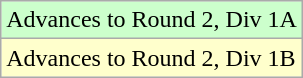<table class="wikitable">
<tr width=10px bgcolor=ccffcc>
<td>Advances to Round 2, Div 1A</td>
</tr>
<tr width=10px bgcolor=ffffcc>
<td>Advances to Round 2, Div 1B</td>
</tr>
</table>
